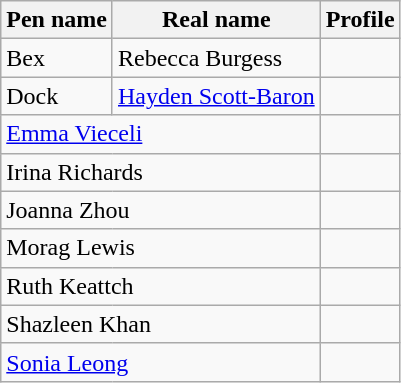<table class="wikitable">
<tr>
<th>Pen name</th>
<th>Real name</th>
<th>Profile</th>
</tr>
<tr>
<td>Bex</td>
<td>Rebecca Burgess</td>
<td></td>
</tr>
<tr>
<td>Dock</td>
<td><a href='#'>Hayden Scott-Baron</a></td>
<td></td>
</tr>
<tr>
<td colspan="2"><a href='#'>Emma Vieceli</a></td>
<td></td>
</tr>
<tr>
<td colspan="2">Irina Richards</td>
<td></td>
</tr>
<tr>
<td colspan="2">Joanna Zhou</td>
<td></td>
</tr>
<tr>
<td colspan="2">Morag Lewis</td>
<td></td>
</tr>
<tr>
<td colspan="2">Ruth Keattch</td>
<td></td>
</tr>
<tr>
<td colspan="2">Shazleen Khan</td>
<td></td>
</tr>
<tr>
<td colspan="2"><a href='#'>Sonia Leong</a></td>
<td></td>
</tr>
</table>
